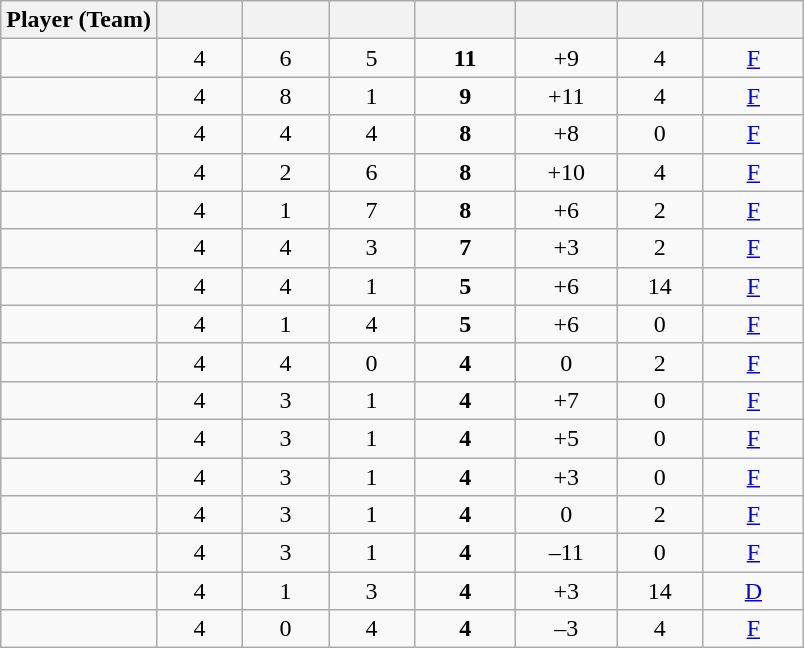<table class="wikitable sortable" style="text-align:center;">
<tr>
<th>Player (Team)</th>
<th width="50px"></th>
<th width="50px"></th>
<th width="50px"></th>
<th width="60px"></th>
<th width="60px"></th>
<th width="50px"></th>
<th width="60px"></th>
</tr>
<tr>
<td align=left></td>
<td>4</td>
<td>6</td>
<td>5</td>
<td><strong>11</strong></td>
<td>+9</td>
<td>4</td>
<td><a href='#'>F</a></td>
</tr>
<tr>
<td align=left></td>
<td>4</td>
<td>8</td>
<td>1</td>
<td><strong>9</strong></td>
<td>+11</td>
<td>4</td>
<td><a href='#'>F</a></td>
</tr>
<tr>
<td align=left></td>
<td>4</td>
<td>4</td>
<td>4</td>
<td><strong>8</strong></td>
<td>+8</td>
<td>0</td>
<td><a href='#'>F</a></td>
</tr>
<tr>
<td align=left></td>
<td>4</td>
<td>2</td>
<td>6</td>
<td><strong>8</strong></td>
<td>+10</td>
<td>4</td>
<td><a href='#'>F</a></td>
</tr>
<tr>
<td align=left></td>
<td>4</td>
<td>1</td>
<td>7</td>
<td><strong>8</strong></td>
<td>+6</td>
<td>2</td>
<td><a href='#'>F</a></td>
</tr>
<tr>
<td align=left></td>
<td>4</td>
<td>4</td>
<td>3</td>
<td><strong>7</strong></td>
<td>+3</td>
<td>2</td>
<td><a href='#'>F</a></td>
</tr>
<tr>
<td align=left></td>
<td>4</td>
<td>4</td>
<td>1</td>
<td><strong>5</strong></td>
<td>+6</td>
<td>14</td>
<td><a href='#'>F</a></td>
</tr>
<tr>
<td align=left></td>
<td>4</td>
<td>1</td>
<td>4</td>
<td><strong>5</strong></td>
<td>+6</td>
<td>0</td>
<td><a href='#'>F</a></td>
</tr>
<tr>
<td align=left></td>
<td>4</td>
<td>4</td>
<td>0</td>
<td><strong>4</strong></td>
<td>0</td>
<td>2</td>
<td><a href='#'>F</a></td>
</tr>
<tr>
<td align=left></td>
<td>4</td>
<td>3</td>
<td>1</td>
<td><strong>4</strong></td>
<td>+7</td>
<td>0</td>
<td><a href='#'>F</a></td>
</tr>
<tr>
<td align=left></td>
<td>4</td>
<td>3</td>
<td>1</td>
<td><strong>4</strong></td>
<td>+5</td>
<td>0</td>
<td><a href='#'>F</a></td>
</tr>
<tr>
<td align=left></td>
<td>4</td>
<td>3</td>
<td>1</td>
<td><strong>4</strong></td>
<td>+3</td>
<td>0</td>
<td><a href='#'>F</a></td>
</tr>
<tr>
<td align=left></td>
<td>4</td>
<td>3</td>
<td>1</td>
<td><strong>4</strong></td>
<td>0</td>
<td>2</td>
<td><a href='#'>F</a></td>
</tr>
<tr>
<td align=left></td>
<td>4</td>
<td>3</td>
<td>1</td>
<td><strong>4</strong></td>
<td>–11</td>
<td>0</td>
<td><a href='#'>F</a></td>
</tr>
<tr>
<td align=left></td>
<td>4</td>
<td>1</td>
<td>3</td>
<td><strong>4</strong></td>
<td>+3</td>
<td>14</td>
<td><a href='#'>D</a></td>
</tr>
<tr>
<td align=left></td>
<td>4</td>
<td>0</td>
<td>4</td>
<td><strong>4</strong></td>
<td>–3</td>
<td>4</td>
<td><a href='#'>F</a></td>
</tr>
</table>
